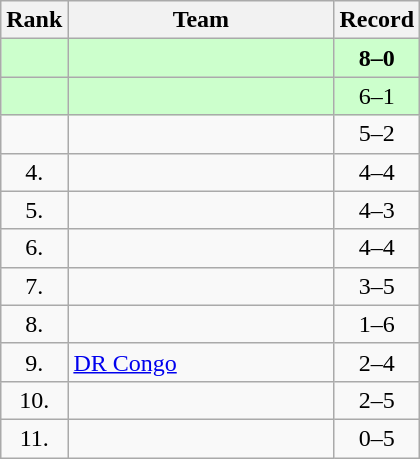<table class=wikitable style="text-align:center;">
<tr>
<th>Rank</th>
<th width=170>Team</th>
<th>Record</th>
</tr>
<tr bgcolor="#ccffcc">
<td></td>
<td align=left><strong></strong></td>
<td><strong>8–0</strong></td>
</tr>
<tr bgcolor="#ccffcc">
<td></td>
<td align=left></td>
<td>6–1</td>
</tr>
<tr>
<td></td>
<td align=left></td>
<td>5–2</td>
</tr>
<tr>
<td>4.</td>
<td align=left></td>
<td>4–4</td>
</tr>
<tr>
<td>5.</td>
<td align=left></td>
<td>4–3</td>
</tr>
<tr>
<td>6.</td>
<td align=left></td>
<td>4–4</td>
</tr>
<tr>
<td>7.</td>
<td align=left></td>
<td>3–5</td>
</tr>
<tr>
<td>8.</td>
<td align=left></td>
<td>1–6</td>
</tr>
<tr>
<td>9.</td>
<td align=left> <a href='#'>DR Congo</a></td>
<td>2–4</td>
</tr>
<tr>
<td>10.</td>
<td align=left></td>
<td>2–5</td>
</tr>
<tr>
<td>11.</td>
<td align=left></td>
<td>0–5</td>
</tr>
</table>
